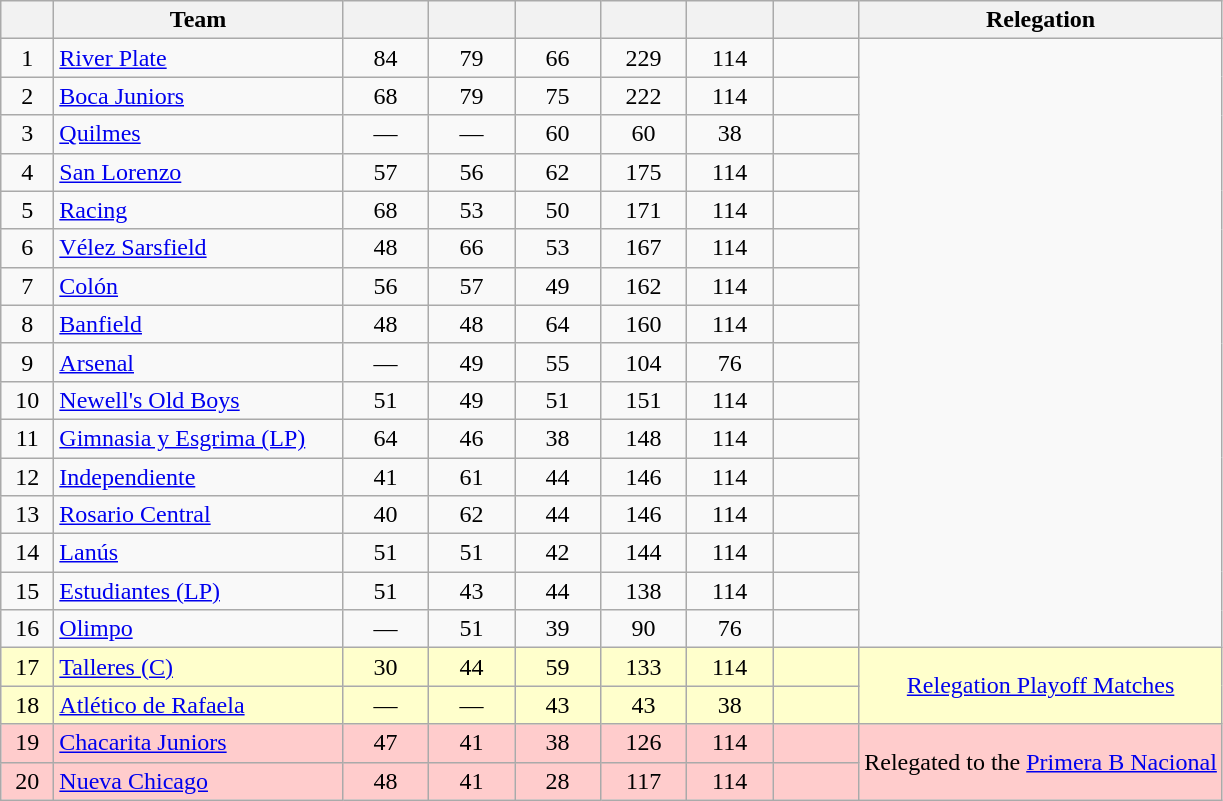<table class="wikitable" style="text-align: center;">
<tr>
<th width=28><br></th>
<th width=185>Team</th>
<th width=50></th>
<th width=50></th>
<th width=50></th>
<th width=50></th>
<th width=50></th>
<th width=50><br></th>
<th>Relegation</th>
</tr>
<tr>
<td>1</td>
<td align="left"><a href='#'>River Plate</a></td>
<td>84</td>
<td>79</td>
<td>66</td>
<td>229</td>
<td>114</td>
<td><strong></strong></td>
</tr>
<tr>
<td>2</td>
<td align="left"><a href='#'>Boca Juniors</a></td>
<td>68</td>
<td>79</td>
<td>75</td>
<td>222</td>
<td>114</td>
<td><strong></strong></td>
</tr>
<tr>
<td>3</td>
<td align="left"><a href='#'>Quilmes</a></td>
<td>—</td>
<td>—</td>
<td>60</td>
<td>60</td>
<td>38</td>
<td><strong></strong></td>
</tr>
<tr>
<td>4</td>
<td align="left"><a href='#'>San Lorenzo</a></td>
<td>57</td>
<td>56</td>
<td>62</td>
<td>175</td>
<td>114</td>
<td><strong></strong></td>
</tr>
<tr>
<td>5</td>
<td align="left"><a href='#'>Racing</a></td>
<td>68</td>
<td>53</td>
<td>50</td>
<td>171</td>
<td>114</td>
<td><strong></strong></td>
</tr>
<tr>
<td>6</td>
<td align="left"><a href='#'>Vélez Sarsfield</a></td>
<td>48</td>
<td>66</td>
<td>53</td>
<td>167</td>
<td>114</td>
<td><strong></strong></td>
</tr>
<tr>
<td>7</td>
<td align="left"><a href='#'>Colón</a></td>
<td>56</td>
<td>57</td>
<td>49</td>
<td>162</td>
<td>114</td>
<td><strong></strong></td>
</tr>
<tr>
<td>8</td>
<td align="left"><a href='#'>Banfield</a></td>
<td>48</td>
<td>48</td>
<td>64</td>
<td>160</td>
<td>114</td>
<td><strong></strong></td>
</tr>
<tr>
<td>9</td>
<td align="left"><a href='#'>Arsenal</a></td>
<td>—</td>
<td>49</td>
<td>55</td>
<td>104</td>
<td>76</td>
<td><strong></strong></td>
</tr>
<tr>
<td>10</td>
<td align="left"><a href='#'>Newell's Old Boys</a></td>
<td>51</td>
<td>49</td>
<td>51</td>
<td>151</td>
<td>114</td>
<td><strong></strong></td>
</tr>
<tr>
<td>11</td>
<td align="left"><a href='#'>Gimnasia y Esgrima (LP)</a></td>
<td>64</td>
<td>46</td>
<td>38</td>
<td>148</td>
<td>114</td>
<td><strong></strong></td>
</tr>
<tr>
<td>12</td>
<td align="left"><a href='#'>Independiente</a></td>
<td>41</td>
<td>61</td>
<td>44</td>
<td>146</td>
<td>114</td>
<td><strong></strong></td>
</tr>
<tr>
<td>13</td>
<td align="left"><a href='#'>Rosario Central</a></td>
<td>40</td>
<td>62</td>
<td>44</td>
<td>146</td>
<td>114</td>
<td><strong></strong></td>
</tr>
<tr>
<td>14</td>
<td align="left"><a href='#'>Lanús</a></td>
<td>51</td>
<td>51</td>
<td>42</td>
<td>144</td>
<td>114</td>
<td><strong></strong></td>
</tr>
<tr>
<td>15</td>
<td align="left"><a href='#'>Estudiantes (LP)</a></td>
<td>51</td>
<td>43</td>
<td>44</td>
<td>138</td>
<td>114</td>
<td><strong></strong></td>
</tr>
<tr>
<td>16</td>
<td align="left"><a href='#'>Olimpo</a></td>
<td>—</td>
<td>51</td>
<td>39</td>
<td>90</td>
<td>76</td>
<td><strong></strong></td>
</tr>
<tr bgcolor=#ffffcc>
<td>17</td>
<td align="left"><a href='#'>Talleres (C)</a></td>
<td>30</td>
<td>44</td>
<td>59</td>
<td>133</td>
<td>114</td>
<td><strong></strong></td>
<td rowspan=2><a href='#'>Relegation Playoff Matches</a></td>
</tr>
<tr bgcolor=#ffffcc>
<td>18</td>
<td align="left"><a href='#'>Atlético de Rafaela</a></td>
<td>—</td>
<td>—</td>
<td>43</td>
<td>43</td>
<td>38</td>
<td><strong></strong></td>
</tr>
<tr bgcolor=#ffcccc>
<td>19</td>
<td align="left"><a href='#'>Chacarita Juniors</a></td>
<td>47</td>
<td>41</td>
<td>38</td>
<td>126</td>
<td>114</td>
<td><strong></strong></td>
<td rowspan=2>Relegated to the <a href='#'>Primera B Nacional</a></td>
</tr>
<tr bgcolor=#ffcccc>
<td>20</td>
<td align="left"><a href='#'>Nueva Chicago</a></td>
<td>48</td>
<td>41</td>
<td>28</td>
<td>117</td>
<td>114</td>
<td><strong></strong></td>
</tr>
</table>
